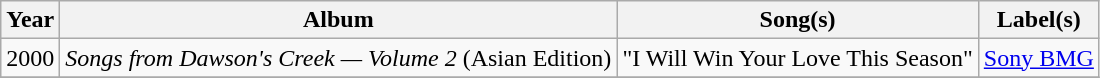<table class="wikitable">
<tr>
<th>Year</th>
<th>Album</th>
<th>Song(s)</th>
<th>Label(s)</th>
</tr>
<tr>
<td>2000</td>
<td><em>Songs from Dawson's Creek — Volume 2</em> (Asian Edition)</td>
<td>"I Will Win Your Love This Season"</td>
<td><a href='#'>Sony BMG</a></td>
</tr>
<tr>
</tr>
</table>
